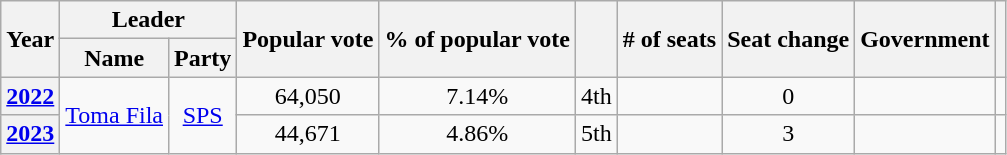<table class="wikitable" style="text-align:center">
<tr>
<th rowspan="2">Year</th>
<th colspan="2">Leader</th>
<th rowspan="2">Popular vote</th>
<th rowspan="2">% of popular vote</th>
<th rowspan="2"></th>
<th rowspan="2"># of seats</th>
<th rowspan="2">Seat change</th>
<th rowspan="2">Government</th>
<th rowspan="2"></th>
</tr>
<tr>
<th>Name</th>
<th>Party</th>
</tr>
<tr>
<th><a href='#'>2022</a></th>
<td rowspan="2"><a href='#'>Toma Fila</a></td>
<td rowspan="2"><a href='#'>SPS</a></td>
<td>64,050</td>
<td>7.14%</td>
<td> 4th</td>
<td></td>
<td> 0</td>
<td></td>
<td></td>
</tr>
<tr>
<th><a href='#'>2023</a></th>
<td>44,671</td>
<td>4.86%</td>
<td> 5th</td>
<td></td>
<td> 3</td>
<td></td>
<td></td>
</tr>
</table>
